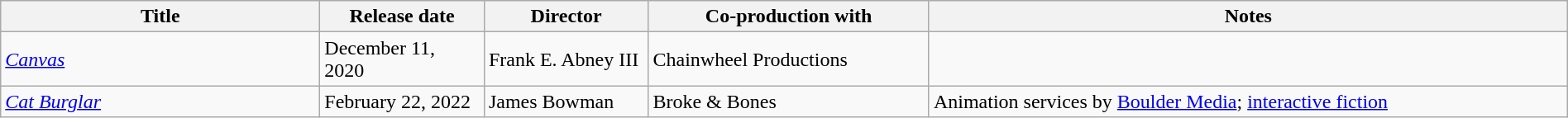<table class="wikitable" style="width:100%;">
<tr>
<th width="250px">Title</th>
<th width="125px">Release date</th>
<th width="125px">Director</th>
<th>Co-production with</th>
<th>Notes</th>
</tr>
<tr>
<td><em><a href='#'>Canvas</a></em></td>
<td>December 11, 2020</td>
<td>Frank E. Abney III</td>
<td>Chainwheel Productions</td>
<td></td>
</tr>
<tr>
<td><em><a href='#'>Cat Burglar</a></em></td>
<td>February 22, 2022</td>
<td>James Bowman</td>
<td>Broke & Bones</td>
<td>Animation services by <a href='#'>Boulder Media</a>; <a href='#'>interactive fiction</a></td>
</tr>
</table>
